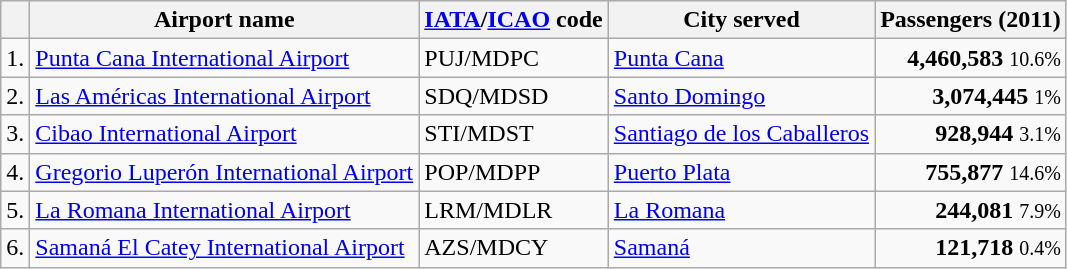<table class="wikitable sortable">
<tr>
<th></th>
<th>Airport name</th>
<th><a href='#'>IATA</a>/<a href='#'>ICAO</a> code</th>
<th>City served</th>
<th>Passengers (2011)</th>
</tr>
<tr>
<td>1.</td>
<td><a href='#'>Punta Cana International Airport</a></td>
<td>PUJ/MDPC</td>
<td><a href='#'>Punta Cana</a></td>
<td align=right><strong>4,460,583</strong> <small> 10.6%</small></td>
</tr>
<tr>
<td>2.</td>
<td><a href='#'>Las Américas International Airport</a></td>
<td>SDQ/MDSD</td>
<td><a href='#'>Santo Domingo</a></td>
<td align=right><strong>3,074,445</strong> <small> 1%</small></td>
</tr>
<tr>
<td>3.</td>
<td><a href='#'>Cibao International Airport</a></td>
<td>STI/MDST</td>
<td><a href='#'>Santiago de los Caballeros</a></td>
<td align=right><strong>928,944</strong> <small> 3.1%</small></td>
</tr>
<tr>
<td>4.</td>
<td><a href='#'>Gregorio Luperón International Airport</a></td>
<td>POP/MDPP</td>
<td><a href='#'>Puerto Plata</a></td>
<td align=right><strong>755,877</strong> <small> 14.6%</small></td>
</tr>
<tr>
<td>5.</td>
<td><a href='#'>La Romana International Airport</a></td>
<td>LRM/MDLR</td>
<td><a href='#'>La Romana</a></td>
<td align=right><strong>244,081 </strong> <small> 7.9%</small></td>
</tr>
<tr>
<td>6.</td>
<td><a href='#'>Samaná El Catey International Airport</a></td>
<td>AZS/MDCY</td>
<td><a href='#'>Samaná</a></td>
<td align=right><strong>121,718</strong> <small> 0.4%</small></td>
</tr>
</table>
